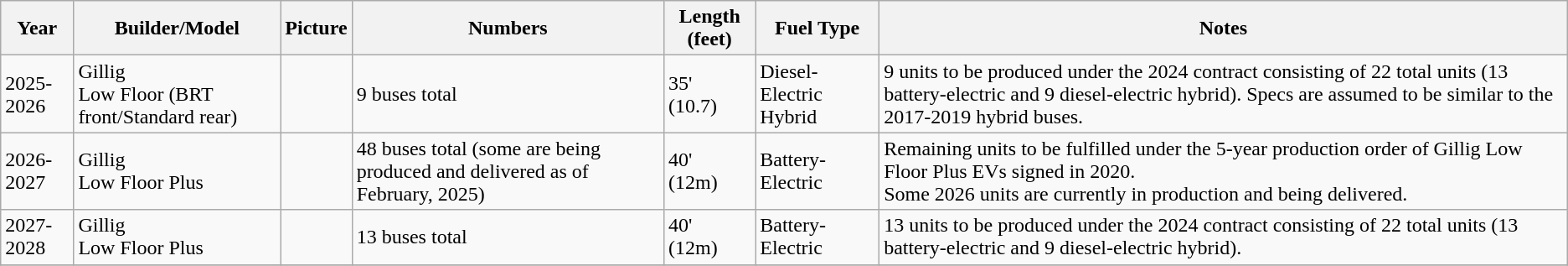<table class="wikitable">
<tr>
<th><strong>Year</strong></th>
<th><strong>Builder/Model</strong></th>
<th><strong>Picture</strong></th>
<th><strong>Numbers</strong></th>
<th>Length (feet)</th>
<th>Fuel Type</th>
<th><strong>Notes</strong></th>
</tr>
<tr>
<td>2025-2026</td>
<td>Gillig<br>Low Floor (BRT front/Standard rear)</td>
<td></td>
<td>9 buses total</td>
<td>35'<br>(10.7)</td>
<td>Diesel-Electric Hybrid</td>
<td>9 units to be produced under the 2024 contract consisting of 22 total units (13 battery-electric and 9 diesel-electric hybrid). Specs are assumed to be similar to the 2017-2019 hybrid buses.</td>
</tr>
<tr>
<td>2026-2027</td>
<td>Gillig<br>Low Floor Plus</td>
<td></td>
<td>48 buses total (some are being produced and delivered as of February, 2025) </td>
<td>40'<br>(12m)</td>
<td>Battery-Electric</td>
<td>Remaining units to be fulfilled under the 5-year production order of Gillig Low Floor Plus EVs signed in 2020.<br>Some 2026 units are currently in production and being delivered.</td>
</tr>
<tr>
<td>2027-2028</td>
<td>Gillig<br>Low Floor Plus</td>
<td></td>
<td>13 buses total</td>
<td>40'<br>(12m)</td>
<td>Battery-Electric</td>
<td>13 units to be produced under the 2024 contract consisting of 22 total units (13 battery-electric and 9 diesel-electric hybrid).</td>
</tr>
<tr>
</tr>
</table>
